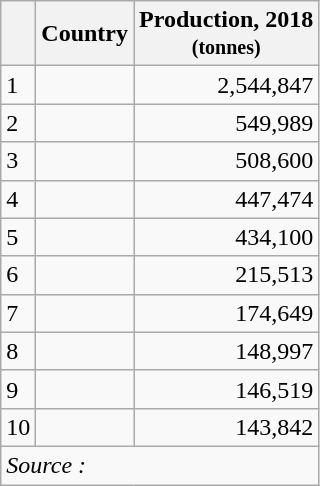<table class="wikitable gauche" style="margin-right:2em;" cellpadding="5">
<tr>
<th></th>
<th>Country</th>
<th>Production, 2018<br><small>(tonnes)</small></th>
</tr>
<tr>
<td>1</td>
<td></td>
<td align="right">2,544,847</td>
</tr>
<tr>
<td>2</td>
<td></td>
<td align="right">549,989</td>
</tr>
<tr>
<td>3</td>
<td></td>
<td align="right">508,600</td>
</tr>
<tr>
<td>4</td>
<td></td>
<td align="right">447,474</td>
</tr>
<tr>
<td>5</td>
<td></td>
<td align="right">434,100</td>
</tr>
<tr>
<td>6</td>
<td></td>
<td align="right">215,513</td>
</tr>
<tr>
<td>7</td>
<td></td>
<td align="right">174,649</td>
</tr>
<tr>
<td>8</td>
<td></td>
<td align="right">148,997</td>
</tr>
<tr>
<td>9</td>
<td></td>
<td align="right">146,519</td>
</tr>
<tr>
<td>10</td>
<td></td>
<td align="right">143,842</td>
</tr>
<tr>
<td colspan="5"><em>Source : </em></td>
</tr>
</table>
